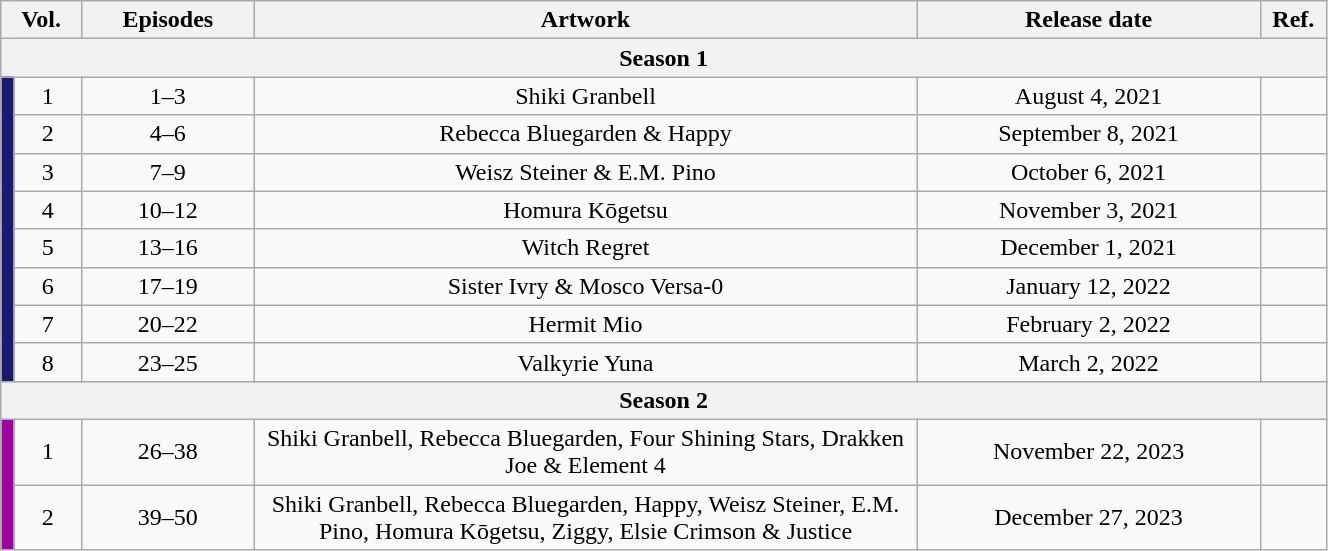<table class="wikitable" style="text-align: center; width: 70%;">
<tr>
<th colspan="2">Vol.</th>
<th>Episodes</th>
<th width="50%">Artwork</th>
<th>Release date</th>
<th width="5%">Ref.</th>
</tr>
<tr>
<th colspan="6">Season 1</th>
</tr>
<tr>
<td rowspan="8" width="1%" style="background: #191970;"></td>
<td>1</td>
<td>1–3</td>
<td>Shiki Granbell</td>
<td>August 4, 2021</td>
<td></td>
</tr>
<tr>
<td>2</td>
<td>4–6</td>
<td>Rebecca Bluegarden & Happy</td>
<td>September 8, 2021</td>
<td></td>
</tr>
<tr>
<td>3</td>
<td>7–9</td>
<td>Weisz Steiner & E.M. Pino</td>
<td>October 6, 2021</td>
<td></td>
</tr>
<tr>
<td>4</td>
<td>10–12</td>
<td>Homura Kōgetsu</td>
<td>November 3, 2021</td>
<td></td>
</tr>
<tr>
<td>5</td>
<td>13–16</td>
<td>Witch Regret</td>
<td>December 1, 2021</td>
<td></td>
</tr>
<tr>
<td>6</td>
<td>17–19</td>
<td>Sister Ivry & Mosco Versa-0</td>
<td>January 12, 2022</td>
<td></td>
</tr>
<tr>
<td>7</td>
<td>20–22</td>
<td>Hermit Mio</td>
<td>February 2, 2022</td>
<td></td>
</tr>
<tr>
<td>8</td>
<td>23–25</td>
<td>Valkyrie Yuna</td>
<td>March 2, 2022</td>
<td></td>
</tr>
<tr>
<th colspan="6">Season 2</th>
</tr>
<tr>
<td rowspan="2" width="1%" style="background: #9F009F;"></td>
<td>1</td>
<td>26–38</td>
<td>Shiki Granbell, Rebecca Bluegarden, Four Shining Stars, Drakken Joe & Element 4</td>
<td>November 22, 2023</td>
<td></td>
</tr>
<tr>
<td>2</td>
<td>39–50</td>
<td>Shiki Granbell, Rebecca Bluegarden, Happy, Weisz Steiner, E.M. Pino, Homura Kōgetsu, Ziggy, Elsie Crimson & Justice</td>
<td>December 27, 2023</td>
<td></td>
</tr>
</table>
